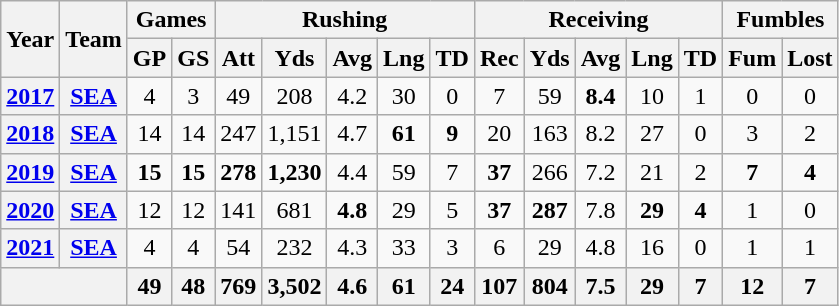<table class="wikitable" style="text-align:center;">
<tr>
<th rowspan="2">Year</th>
<th rowspan="2">Team</th>
<th colspan="2">Games</th>
<th colspan="5">Rushing</th>
<th colspan="5">Receiving</th>
<th colspan="2">Fumbles</th>
</tr>
<tr>
<th>GP</th>
<th>GS</th>
<th>Att</th>
<th>Yds</th>
<th>Avg</th>
<th>Lng</th>
<th>TD</th>
<th>Rec</th>
<th>Yds</th>
<th>Avg</th>
<th>Lng</th>
<th>TD</th>
<th>Fum</th>
<th>Lost</th>
</tr>
<tr>
<th><a href='#'>2017</a></th>
<th><a href='#'>SEA</a></th>
<td>4</td>
<td>3</td>
<td>49</td>
<td>208</td>
<td>4.2</td>
<td>30</td>
<td>0</td>
<td>7</td>
<td>59</td>
<td><strong>8.4</strong></td>
<td>10</td>
<td>1</td>
<td>0</td>
<td>0</td>
</tr>
<tr>
<th><a href='#'>2018</a></th>
<th><a href='#'>SEA</a></th>
<td>14</td>
<td>14</td>
<td>247</td>
<td>1,151</td>
<td>4.7</td>
<td><strong>61</strong></td>
<td><strong>9</strong></td>
<td>20</td>
<td>163</td>
<td>8.2</td>
<td>27</td>
<td>0</td>
<td>3</td>
<td>2</td>
</tr>
<tr>
<th><a href='#'>2019</a></th>
<th><a href='#'>SEA</a></th>
<td><strong>15</strong></td>
<td><strong>15</strong></td>
<td><strong>278</strong></td>
<td><strong>1,230</strong></td>
<td>4.4</td>
<td>59</td>
<td>7</td>
<td><strong>37</strong></td>
<td>266</td>
<td>7.2</td>
<td>21</td>
<td>2</td>
<td><strong>7</strong></td>
<td><strong>4</strong></td>
</tr>
<tr>
<th><a href='#'>2020</a></th>
<th><a href='#'>SEA</a></th>
<td>12</td>
<td>12</td>
<td>141</td>
<td>681</td>
<td><strong>4.8</strong></td>
<td>29</td>
<td>5</td>
<td><strong>37</strong></td>
<td><strong>287</strong></td>
<td>7.8</td>
<td><strong>29</strong></td>
<td><strong>4</strong></td>
<td>1</td>
<td>0</td>
</tr>
<tr>
<th><a href='#'>2021</a></th>
<th><a href='#'>SEA</a></th>
<td>4</td>
<td>4</td>
<td>54</td>
<td>232</td>
<td>4.3</td>
<td>33</td>
<td>3</td>
<td>6</td>
<td>29</td>
<td>4.8</td>
<td>16</td>
<td>0</td>
<td>1</td>
<td>1</td>
</tr>
<tr>
<th colspan="2"></th>
<th>49</th>
<th>48</th>
<th>769</th>
<th>3,502</th>
<th>4.6</th>
<th>61</th>
<th>24</th>
<th>107</th>
<th>804</th>
<th>7.5</th>
<th>29</th>
<th>7</th>
<th>12</th>
<th>7</th>
</tr>
</table>
